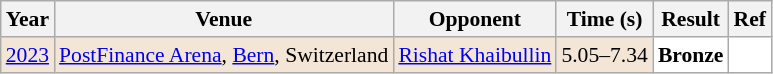<table class="sortable wikitable" style="font-size: 90%;">
<tr>
<th>Year</th>
<th>Venue</th>
<th>Opponent</th>
<th>Time (s)</th>
<th>Result</th>
<th>Ref</th>
</tr>
<tr style="background:#F3E6D7">
<td align="center"><a href='#'>2023</a></td>
<td align="left"><a href='#'>PostFinance Arena</a>, <a href='#'>Bern</a>, Switzerland</td>
<td align="left"> <a href='#'>Rishat Khaibullin</a></td>
<td align="left">5.05–7.34</td>
<td style="text-align:left; background:white"> <strong>Bronze</strong></td>
<td style="text-align:center; background:white"></td>
</tr>
</table>
